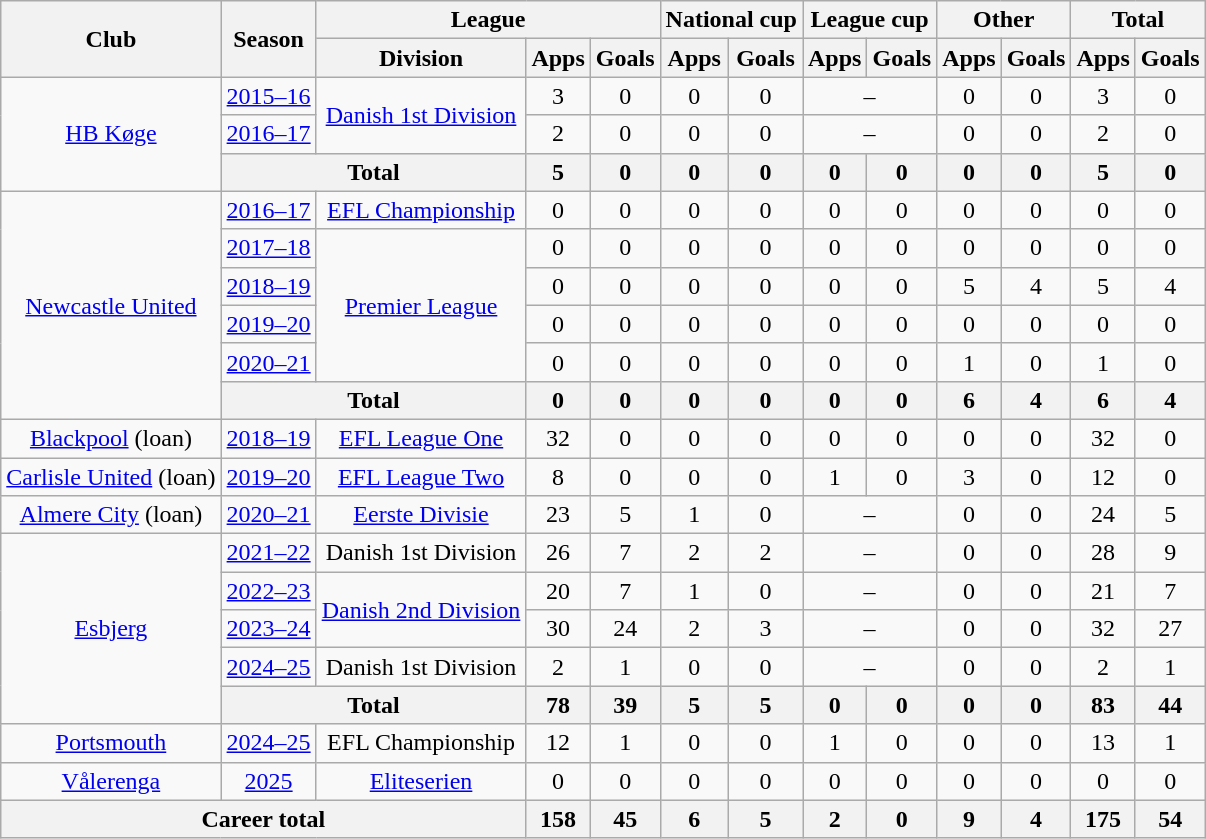<table class=wikitable style="text-align: center;">
<tr>
<th rowspan=2>Club</th>
<th rowspan=2>Season</th>
<th colspan=3>League</th>
<th colspan=2>National cup</th>
<th colspan=2>League cup</th>
<th colspan=2>Other</th>
<th colspan=2>Total</th>
</tr>
<tr>
<th>Division</th>
<th>Apps</th>
<th>Goals</th>
<th>Apps</th>
<th>Goals</th>
<th>Apps</th>
<th>Goals</th>
<th>Apps</th>
<th>Goals</th>
<th>Apps</th>
<th>Goals</th>
</tr>
<tr>
<td rowspan="3"><a href='#'>HB Køge</a></td>
<td><a href='#'>2015–16</a></td>
<td rowspan="2"><a href='#'>Danish 1st Division</a></td>
<td>3</td>
<td>0</td>
<td>0</td>
<td>0</td>
<td colspan="2">–</td>
<td>0</td>
<td>0</td>
<td>3</td>
<td>0</td>
</tr>
<tr>
<td><a href='#'>2016–17</a></td>
<td>2</td>
<td>0</td>
<td>0</td>
<td>0</td>
<td colspan="2">–</td>
<td>0</td>
<td>0</td>
<td>2</td>
<td>0</td>
</tr>
<tr>
<th colspan="2">Total</th>
<th>5</th>
<th>0</th>
<th>0</th>
<th>0</th>
<th>0</th>
<th>0</th>
<th>0</th>
<th>0</th>
<th>5</th>
<th>0</th>
</tr>
<tr>
<td rowspan="6"><a href='#'>Newcastle United</a></td>
<td><a href='#'>2016–17</a></td>
<td><a href='#'>EFL Championship</a></td>
<td>0</td>
<td>0</td>
<td>0</td>
<td>0</td>
<td>0</td>
<td>0</td>
<td>0</td>
<td>0</td>
<td>0</td>
<td>0</td>
</tr>
<tr>
<td><a href='#'>2017–18</a></td>
<td rowspan="4"><a href='#'>Premier League</a></td>
<td>0</td>
<td>0</td>
<td>0</td>
<td>0</td>
<td>0</td>
<td>0</td>
<td>0</td>
<td>0</td>
<td>0</td>
<td>0</td>
</tr>
<tr>
<td><a href='#'>2018–19</a></td>
<td>0</td>
<td>0</td>
<td>0</td>
<td>0</td>
<td>0</td>
<td>0</td>
<td>5</td>
<td>4</td>
<td>5</td>
<td>4</td>
</tr>
<tr>
<td><a href='#'>2019–20</a></td>
<td>0</td>
<td>0</td>
<td>0</td>
<td>0</td>
<td>0</td>
<td>0</td>
<td>0</td>
<td>0</td>
<td>0</td>
<td>0</td>
</tr>
<tr>
<td><a href='#'>2020–21</a></td>
<td>0</td>
<td>0</td>
<td>0</td>
<td>0</td>
<td>0</td>
<td>0</td>
<td>1</td>
<td>0</td>
<td>1</td>
<td>0</td>
</tr>
<tr>
<th colspan="2">Total</th>
<th>0</th>
<th>0</th>
<th>0</th>
<th>0</th>
<th>0</th>
<th>0</th>
<th>6</th>
<th>4</th>
<th>6</th>
<th>4</th>
</tr>
<tr>
<td><a href='#'>Blackpool</a> (loan)</td>
<td><a href='#'>2018–19</a></td>
<td><a href='#'>EFL League One</a></td>
<td>32</td>
<td>0</td>
<td>0</td>
<td>0</td>
<td>0</td>
<td>0</td>
<td>0</td>
<td>0</td>
<td>32</td>
<td>0</td>
</tr>
<tr>
<td><a href='#'>Carlisle United</a> (loan)</td>
<td><a href='#'>2019–20</a></td>
<td><a href='#'>EFL League Two</a></td>
<td>8</td>
<td>0</td>
<td>0</td>
<td>0</td>
<td>1</td>
<td>0</td>
<td>3</td>
<td>0</td>
<td>12</td>
<td>0</td>
</tr>
<tr>
<td><a href='#'>Almere City</a> (loan)</td>
<td><a href='#'>2020–21</a></td>
<td><a href='#'>Eerste Divisie</a></td>
<td>23</td>
<td>5</td>
<td>1</td>
<td>0</td>
<td colspan="2">–</td>
<td>0</td>
<td>0</td>
<td>24</td>
<td>5</td>
</tr>
<tr>
<td rowspan="5"><a href='#'>Esbjerg</a></td>
<td><a href='#'>2021–22</a></td>
<td>Danish 1st Division</td>
<td>26</td>
<td>7</td>
<td>2</td>
<td>2</td>
<td colspan="2">–</td>
<td>0</td>
<td>0</td>
<td>28</td>
<td>9</td>
</tr>
<tr>
<td><a href='#'>2022–23</a></td>
<td rowspan="2"><a href='#'>Danish 2nd Division</a></td>
<td>20</td>
<td>7</td>
<td>1</td>
<td>0</td>
<td colspan="2">–</td>
<td>0</td>
<td>0</td>
<td>21</td>
<td>7</td>
</tr>
<tr>
<td><a href='#'>2023–24</a></td>
<td>30</td>
<td>24</td>
<td>2</td>
<td>3</td>
<td colspan="2">–</td>
<td>0</td>
<td>0</td>
<td>32</td>
<td>27</td>
</tr>
<tr>
<td><a href='#'>2024–25</a></td>
<td>Danish 1st Division</td>
<td>2</td>
<td>1</td>
<td>0</td>
<td>0</td>
<td colspan="2">–</td>
<td>0</td>
<td>0</td>
<td>2</td>
<td>1</td>
</tr>
<tr>
<th colspan="2">Total</th>
<th>78</th>
<th>39</th>
<th>5</th>
<th>5</th>
<th>0</th>
<th>0</th>
<th>0</th>
<th>0</th>
<th>83</th>
<th>44</th>
</tr>
<tr>
<td><a href='#'>Portsmouth</a></td>
<td><a href='#'>2024–25</a></td>
<td>EFL Championship</td>
<td>12</td>
<td>1</td>
<td>0</td>
<td>0</td>
<td>1</td>
<td>0</td>
<td>0</td>
<td>0</td>
<td>13</td>
<td>1</td>
</tr>
<tr>
<td><a href='#'>Vålerenga</a></td>
<td><a href='#'>2025</a></td>
<td><a href='#'>Eliteserien</a></td>
<td>0</td>
<td>0</td>
<td>0</td>
<td>0</td>
<td>0</td>
<td>0</td>
<td>0</td>
<td>0</td>
<td>0</td>
<td>0</td>
</tr>
<tr>
<th colspan="3">Career total</th>
<th>158</th>
<th>45</th>
<th>6</th>
<th>5</th>
<th>2</th>
<th>0</th>
<th>9</th>
<th>4</th>
<th>175</th>
<th>54</th>
</tr>
</table>
